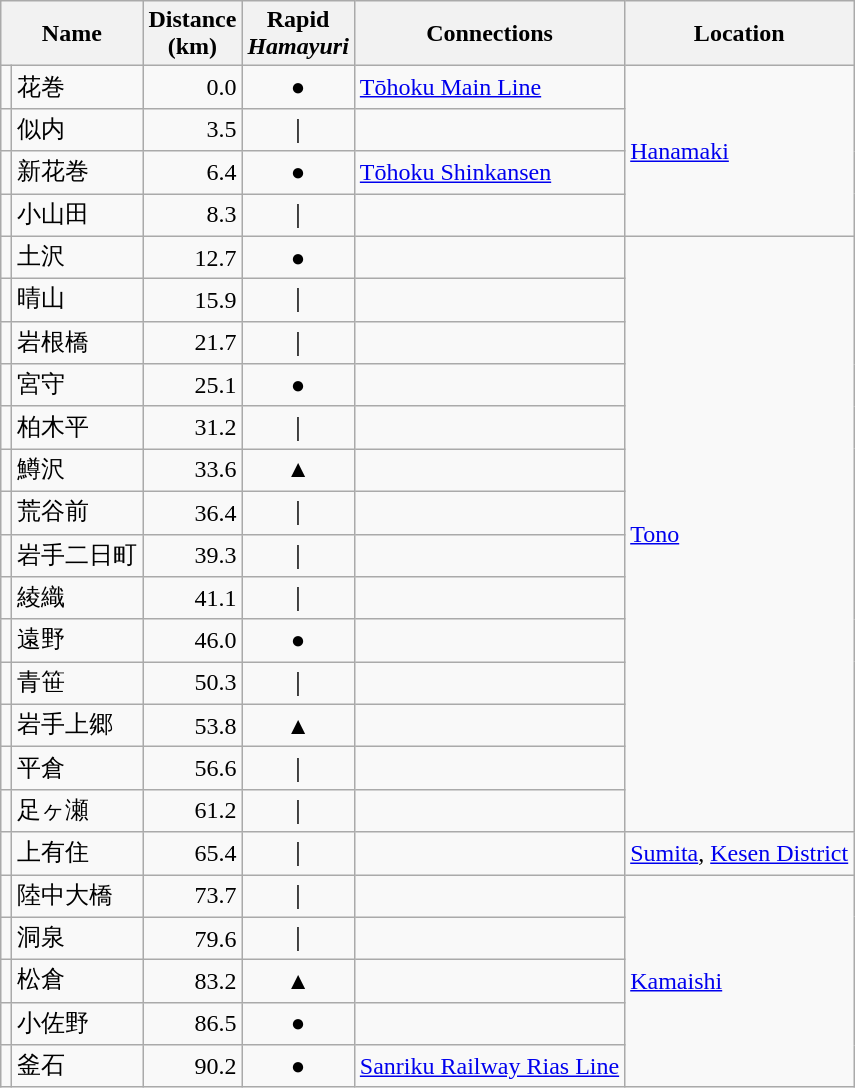<table class="wikitable" rules="all">
<tr>
<th colspan="2">Name</th>
<th style="width:3em;">Distance (km)</th>
<th style="width:1.5em;">Rapid <br><em>Hamayuri</em></th>
<th>Connections</th>
<th>Location</th>
</tr>
<tr>
<td></td>
<td>花巻</td>
<td style="text-align:right;">0.0</td>
<td style="text-align:center;">●</td>
<td><a href='#'>Tōhoku Main Line</a></td>
<td rowspan="4"><a href='#'>Hanamaki</a></td>
</tr>
<tr>
<td></td>
<td>似内</td>
<td style="text-align:right;">3.5</td>
<td style="text-align:center;">｜</td>
<td> </td>
</tr>
<tr>
<td></td>
<td>新花巻</td>
<td style="text-align:right;">6.4</td>
<td style="text-align:center;">●</td>
<td><a href='#'>Tōhoku Shinkansen</a></td>
</tr>
<tr>
<td></td>
<td>小山田</td>
<td style="text-align:right;">8.3</td>
<td style="text-align:center;">｜</td>
<td> </td>
</tr>
<tr>
<td></td>
<td>土沢</td>
<td style="text-align:right;">12.7</td>
<td style="text-align:center;">●</td>
<td> </td>
<td rowspan="14"><a href='#'>Tono</a></td>
</tr>
<tr>
<td></td>
<td>晴山</td>
<td style="text-align:right;">15.9</td>
<td style="text-align:center;">｜</td>
<td> </td>
</tr>
<tr>
<td></td>
<td>岩根橋</td>
<td style="text-align:right;">21.7</td>
<td style="text-align:center;">｜</td>
<td> </td>
</tr>
<tr>
<td></td>
<td>宮守</td>
<td style="text-align:right;">25.1</td>
<td style="text-align:center;">●</td>
<td> </td>
</tr>
<tr>
<td></td>
<td>柏木平</td>
<td style="text-align:right;">31.2</td>
<td style="text-align:center;">｜</td>
<td> </td>
</tr>
<tr>
<td></td>
<td>鱒沢</td>
<td style="text-align:right;">33.6</td>
<td style="text-align:center;">▲</td>
<td> </td>
</tr>
<tr>
<td></td>
<td>荒谷前</td>
<td style="text-align:right;">36.4</td>
<td style="text-align:center;">｜</td>
<td> </td>
</tr>
<tr>
<td></td>
<td>岩手二日町</td>
<td style="text-align:right;">39.3</td>
<td style="text-align:center;">｜</td>
<td> </td>
</tr>
<tr>
<td></td>
<td>綾織</td>
<td style="text-align:right;">41.1</td>
<td style="text-align:center;">｜</td>
<td> </td>
</tr>
<tr>
<td></td>
<td>遠野</td>
<td style="text-align:right;">46.0</td>
<td style="text-align:center;">●</td>
<td> </td>
</tr>
<tr>
<td></td>
<td>青笹</td>
<td style="text-align:right;">50.3</td>
<td style="text-align:center;">｜</td>
<td> </td>
</tr>
<tr>
<td></td>
<td>岩手上郷</td>
<td style="text-align:right;">53.8</td>
<td style="text-align:center;">▲</td>
<td> </td>
</tr>
<tr>
<td></td>
<td>平倉</td>
<td style="text-align:right;">56.6</td>
<td style="text-align:center;">｜</td>
<td> </td>
</tr>
<tr>
<td></td>
<td>足ヶ瀬</td>
<td style="text-align:right;">61.2</td>
<td style="text-align:center;">｜</td>
<td> </td>
</tr>
<tr>
<td></td>
<td>上有住</td>
<td style="text-align:right;">65.4</td>
<td style="text-align:center;">｜</td>
<td> </td>
<td><a href='#'>Sumita</a>, <a href='#'>Kesen District</a></td>
</tr>
<tr>
<td></td>
<td>陸中大橋</td>
<td style="text-align:right;">73.7</td>
<td style="text-align:center;">｜</td>
<td> </td>
<td rowspan="5"><a href='#'>Kamaishi</a></td>
</tr>
<tr>
<td></td>
<td>洞泉</td>
<td style="text-align:right;">79.6</td>
<td style="text-align:center;">｜</td>
<td> </td>
</tr>
<tr>
<td></td>
<td>松倉</td>
<td style="text-align:right;">83.2</td>
<td style="text-align:center;">▲</td>
<td> </td>
</tr>
<tr>
<td></td>
<td>小佐野</td>
<td style="text-align:right;">86.5</td>
<td style="text-align:center;">●</td>
<td> </td>
</tr>
<tr>
<td></td>
<td>釜石</td>
<td style="text-align:right;">90.2</td>
<td style="text-align:center;">●</td>
<td><a href='#'>Sanriku Railway Rias Line</a></td>
</tr>
</table>
